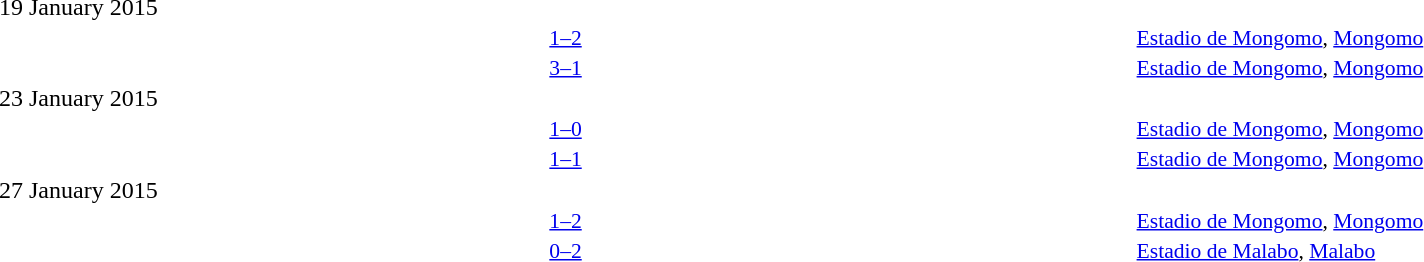<table style="width:100%" cellspacing="1">
<tr>
<th width=25%></th>
<th width=10%></th>
<th width=25%></th>
</tr>
<tr>
<td>19 January 2015</td>
</tr>
<tr style=font-size:90%>
<td align=right></td>
<td align=center><a href='#'>1–2</a></td>
<td></td>
<td><a href='#'>Estadio de Mongomo</a>, <a href='#'>Mongomo</a></td>
</tr>
<tr style=font-size:90%>
<td align=right></td>
<td align=center><a href='#'>3–1</a></td>
<td></td>
<td><a href='#'>Estadio de Mongomo</a>, <a href='#'>Mongomo</a></td>
</tr>
<tr>
<td>23 January 2015</td>
</tr>
<tr style=font-size:90%>
<td align=right></td>
<td align=center><a href='#'>1–0</a></td>
<td></td>
<td><a href='#'>Estadio de Mongomo</a>, <a href='#'>Mongomo</a></td>
</tr>
<tr style=font-size:90%>
<td align=right></td>
<td align=center><a href='#'>1–1</a></td>
<td></td>
<td><a href='#'>Estadio de Mongomo</a>, <a href='#'>Mongomo</a></td>
</tr>
<tr>
<td>27 January 2015</td>
</tr>
<tr style=font-size:90%>
<td align=right></td>
<td align=center><a href='#'>1–2</a></td>
<td></td>
<td><a href='#'>Estadio de Mongomo</a>, <a href='#'>Mongomo</a></td>
</tr>
<tr style=font-size:90%>
<td align=right></td>
<td align=center><a href='#'>0–2</a></td>
<td></td>
<td><a href='#'>Estadio de Malabo</a>, <a href='#'>Malabo</a></td>
</tr>
</table>
